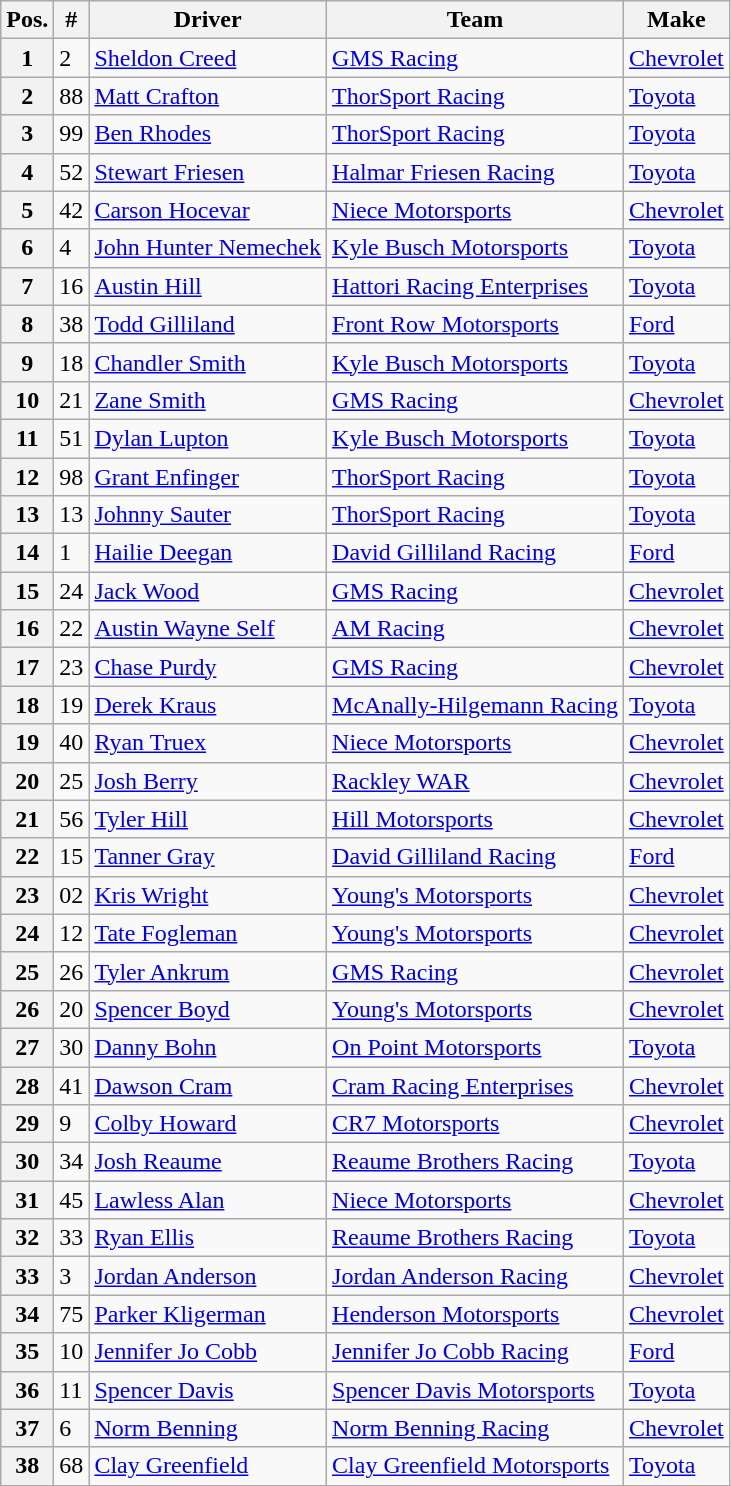<table class="wikitable">
<tr>
<th>Pos.</th>
<th>#</th>
<th>Driver</th>
<th>Team</th>
<th>Make</th>
</tr>
<tr>
<th>1</th>
<td>2</td>
<td><a href='#'>Sheldon Creed</a></td>
<td><a href='#'>GMS Racing</a></td>
<td><a href='#'>Chevrolet</a></td>
</tr>
<tr>
<th>2</th>
<td>88</td>
<td><a href='#'>Matt Crafton</a></td>
<td><a href='#'>ThorSport Racing</a></td>
<td><a href='#'>Toyota</a></td>
</tr>
<tr>
<th>3</th>
<td>99</td>
<td><a href='#'>Ben Rhodes</a></td>
<td><a href='#'>ThorSport Racing</a></td>
<td><a href='#'>Toyota</a></td>
</tr>
<tr>
<th>4</th>
<td>52</td>
<td><a href='#'>Stewart Friesen</a></td>
<td><a href='#'>Halmar Friesen Racing</a></td>
<td><a href='#'>Toyota</a></td>
</tr>
<tr>
<th>5</th>
<td>42</td>
<td><a href='#'>Carson Hocevar</a></td>
<td><a href='#'>Niece Motorsports</a></td>
<td><a href='#'>Chevrolet</a></td>
</tr>
<tr>
<th>6</th>
<td>4</td>
<td><a href='#'>John Hunter Nemechek</a></td>
<td><a href='#'>Kyle Busch Motorsports</a></td>
<td><a href='#'>Toyota</a></td>
</tr>
<tr>
<th>7</th>
<td>16</td>
<td><a href='#'>Austin Hill</a></td>
<td><a href='#'>Hattori Racing Enterprises</a></td>
<td><a href='#'>Toyota</a></td>
</tr>
<tr>
<th>8</th>
<td>38</td>
<td><a href='#'>Todd Gilliland</a></td>
<td><a href='#'>Front Row Motorsports</a></td>
<td><a href='#'>Ford</a></td>
</tr>
<tr>
<th>9</th>
<td>18</td>
<td><a href='#'>Chandler Smith</a></td>
<td><a href='#'>Kyle Busch Motorsports</a></td>
<td><a href='#'>Toyota</a></td>
</tr>
<tr>
<th>10</th>
<td>21</td>
<td><a href='#'>Zane Smith</a></td>
<td><a href='#'>GMS Racing</a></td>
<td><a href='#'>Chevrolet</a></td>
</tr>
<tr>
<th>11</th>
<td>51</td>
<td><a href='#'>Dylan Lupton</a></td>
<td><a href='#'>Kyle Busch Motorsports</a></td>
<td><a href='#'>Toyota</a></td>
</tr>
<tr>
<th>12</th>
<td>98</td>
<td><a href='#'>Grant Enfinger</a></td>
<td><a href='#'>ThorSport Racing</a></td>
<td><a href='#'>Toyota</a></td>
</tr>
<tr>
<th>13</th>
<td>13</td>
<td><a href='#'>Johnny Sauter</a></td>
<td><a href='#'>ThorSport Racing</a></td>
<td><a href='#'>Toyota</a></td>
</tr>
<tr>
<th>14</th>
<td>1</td>
<td><a href='#'>Hailie Deegan</a></td>
<td><a href='#'>David Gilliland Racing</a></td>
<td><a href='#'>Ford</a></td>
</tr>
<tr>
<th>15</th>
<td>24</td>
<td><a href='#'>Jack Wood</a></td>
<td><a href='#'>GMS Racing</a></td>
<td><a href='#'>Chevrolet</a></td>
</tr>
<tr>
<th>16</th>
<td>22</td>
<td><a href='#'>Austin Wayne Self</a></td>
<td><a href='#'>AM Racing</a></td>
<td><a href='#'>Chevrolet</a></td>
</tr>
<tr>
<th>17</th>
<td>23</td>
<td><a href='#'>Chase Purdy</a></td>
<td><a href='#'>GMS Racing</a></td>
<td><a href='#'>Chevrolet</a></td>
</tr>
<tr>
<th>18</th>
<td>19</td>
<td><a href='#'>Derek Kraus</a></td>
<td><a href='#'>McAnally-Hilgemann Racing</a></td>
<td><a href='#'>Toyota</a></td>
</tr>
<tr>
<th>19</th>
<td>40</td>
<td><a href='#'>Ryan Truex</a></td>
<td><a href='#'>Niece Motorsports</a></td>
<td><a href='#'>Chevrolet</a></td>
</tr>
<tr>
<th>20</th>
<td>25</td>
<td><a href='#'>Josh Berry</a></td>
<td><a href='#'>Rackley WAR</a></td>
<td><a href='#'>Chevrolet</a></td>
</tr>
<tr>
<th>21</th>
<td>56</td>
<td><a href='#'>Tyler Hill</a></td>
<td><a href='#'>Hill Motorsports</a></td>
<td><a href='#'>Chevrolet</a></td>
</tr>
<tr>
<th>22</th>
<td>15</td>
<td><a href='#'>Tanner Gray</a></td>
<td><a href='#'>David Gilliland Racing</a></td>
<td><a href='#'>Ford</a></td>
</tr>
<tr>
<th>23</th>
<td>02</td>
<td><a href='#'>Kris Wright</a></td>
<td><a href='#'>Young's Motorsports</a></td>
<td><a href='#'>Chevrolet</a></td>
</tr>
<tr>
<th>24</th>
<td>12</td>
<td><a href='#'>Tate Fogleman</a></td>
<td><a href='#'>Young's Motorsports</a></td>
<td><a href='#'>Chevrolet</a></td>
</tr>
<tr>
<th>25</th>
<td>26</td>
<td><a href='#'>Tyler Ankrum</a></td>
<td><a href='#'>GMS Racing</a></td>
<td><a href='#'>Chevrolet</a></td>
</tr>
<tr>
<th>26</th>
<td>20</td>
<td><a href='#'>Spencer Boyd</a></td>
<td><a href='#'>Young's Motorsports</a></td>
<td><a href='#'>Chevrolet</a></td>
</tr>
<tr>
<th>27</th>
<td>30</td>
<td><a href='#'>Danny Bohn</a></td>
<td><a href='#'>On Point Motorsports</a></td>
<td><a href='#'>Toyota</a></td>
</tr>
<tr>
<th>28</th>
<td>41</td>
<td><a href='#'>Dawson Cram</a></td>
<td><a href='#'>Cram Racing Enterprises</a></td>
<td><a href='#'>Chevrolet</a></td>
</tr>
<tr>
<th>29</th>
<td>9</td>
<td><a href='#'>Colby Howard</a></td>
<td><a href='#'>CR7 Motorsports</a></td>
<td><a href='#'>Chevrolet</a></td>
</tr>
<tr>
<th>30</th>
<td>34</td>
<td><a href='#'>Josh Reaume</a></td>
<td><a href='#'>Reaume Brothers Racing</a></td>
<td><a href='#'>Toyota</a></td>
</tr>
<tr>
<th>31</th>
<td>45</td>
<td><a href='#'>Lawless Alan</a></td>
<td><a href='#'>Niece Motorsports</a></td>
<td><a href='#'>Chevrolet</a></td>
</tr>
<tr>
<th>32</th>
<td>33</td>
<td><a href='#'>Ryan Ellis</a></td>
<td><a href='#'>Reaume Brothers Racing</a></td>
<td><a href='#'>Toyota</a></td>
</tr>
<tr>
<th>33</th>
<td>3</td>
<td><a href='#'>Jordan Anderson</a></td>
<td><a href='#'>Jordan Anderson Racing</a></td>
<td><a href='#'>Chevrolet</a></td>
</tr>
<tr>
<th>34</th>
<td>75</td>
<td><a href='#'>Parker Kligerman</a></td>
<td><a href='#'>Henderson Motorsports</a></td>
<td><a href='#'>Chevrolet</a></td>
</tr>
<tr>
<th>35</th>
<td>10</td>
<td><a href='#'>Jennifer Jo Cobb</a></td>
<td><a href='#'>Jennifer Jo Cobb Racing</a></td>
<td><a href='#'>Ford</a></td>
</tr>
<tr>
<th>36</th>
<td>11</td>
<td><a href='#'>Spencer Davis</a></td>
<td><a href='#'>Spencer Davis Motorsports</a></td>
<td><a href='#'>Toyota</a></td>
</tr>
<tr>
<th>37</th>
<td>6</td>
<td><a href='#'>Norm Benning</a></td>
<td><a href='#'>Norm Benning Racing</a></td>
<td><a href='#'>Chevrolet</a></td>
</tr>
<tr>
<th>38</th>
<td>68</td>
<td><a href='#'>Clay Greenfield</a></td>
<td><a href='#'>Clay Greenfield Motorsports</a></td>
<td><a href='#'>Toyota</a></td>
</tr>
</table>
